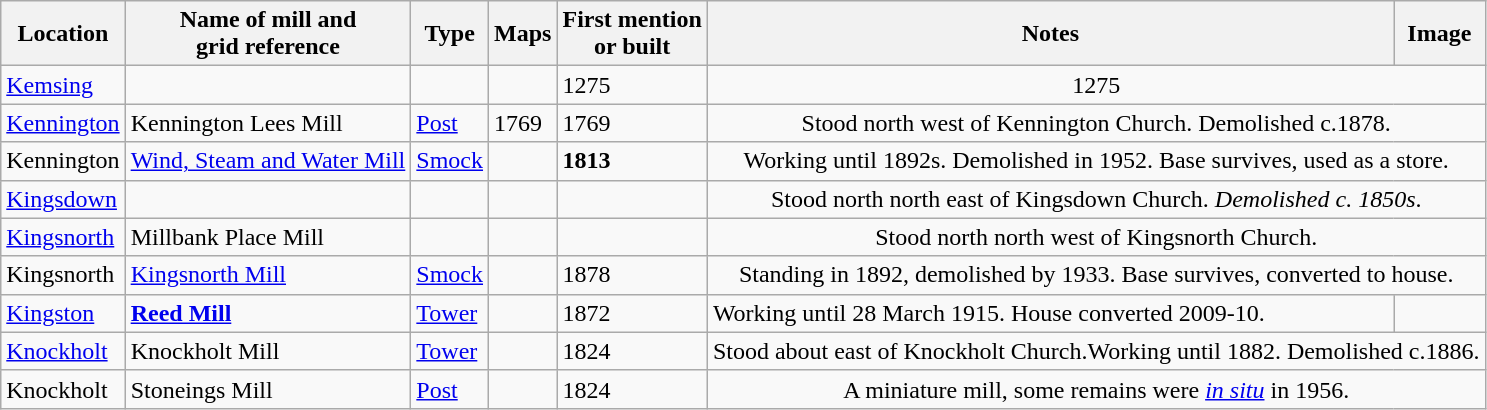<table class="wikitable">
<tr>
<th>Location</th>
<th>Name of mill and<br>grid reference</th>
<th>Type</th>
<th>Maps</th>
<th>First mention<br>or built</th>
<th>Notes</th>
<th>Image</th>
</tr>
<tr>
<td><a href='#'>Kemsing</a></td>
<td></td>
<td></td>
<td></td>
<td>1275</td>
<td colspan="2" style="text-align:center;">1275</td>
</tr>
<tr>
<td><a href='#'>Kennington</a></td>
<td>Kennington Lees Mill</td>
<td><a href='#'>Post</a></td>
<td>1769</td>
<td>1769</td>
<td colspan="2" style="text-align:center;">Stood  north west of Kennington Church. Demolished c.1878.</td>
</tr>
<tr>
<td>Kennington</td>
<td><a href='#'>Wind, Steam and Water Mill</a><br></td>
<td><a href='#'>Smock</a></td>
<td></td>
<td><strong>1813</strong></td>
<td colspan="2" style="text-align:center;">Working until 1892s. Demolished in 1952. Base survives, used as a store.</td>
</tr>
<tr>
<td><a href='#'>Kingsdown</a></td>
<td></td>
<td></td>
<td></td>
<td></td>
<td colspan="2" style="text-align:center;">Stood  north north east of Kingsdown Church. <em>Demolished c. 1850s</em>.</td>
</tr>
<tr>
<td><a href='#'>Kingsnorth</a></td>
<td>Millbank Place Mill</td>
<td></td>
<td></td>
<td></td>
<td colspan="2" style="text-align:center;">Stood  north north west of Kingsnorth Church.</td>
</tr>
<tr>
<td>Kingsnorth</td>
<td><a href='#'>Kingsnorth Mill</a><br></td>
<td><a href='#'>Smock</a></td>
<td></td>
<td>1878</td>
<td colspan="2" style="text-align:center;">Standing in 1892, demolished by 1933. Base survives, converted to house.</td>
</tr>
<tr>
<td><a href='#'>Kingston</a></td>
<td><strong><a href='#'>Reed Mill</a></strong><br></td>
<td><a href='#'>Tower</a></td>
<td></td>
<td>1872</td>
<td>Working until 28 March 1915. House converted 2009-10.</td>
<td></td>
</tr>
<tr>
<td><a href='#'>Knockholt</a></td>
<td>Knockholt Mill</td>
<td><a href='#'>Tower</a></td>
<td></td>
<td>1824</td>
<td colspan="2" style="text-align:center;">Stood about  east of Knockholt Church.Working until 1882. Demolished c.1886.</td>
</tr>
<tr>
<td>Knockholt</td>
<td>Stoneings Mill</td>
<td><a href='#'>Post</a></td>
<td></td>
<td>1824</td>
<td colspan="2" style="text-align:center;">A miniature mill, some remains were <em><a href='#'>in situ</a></em> in 1956.</td>
</tr>
</table>
